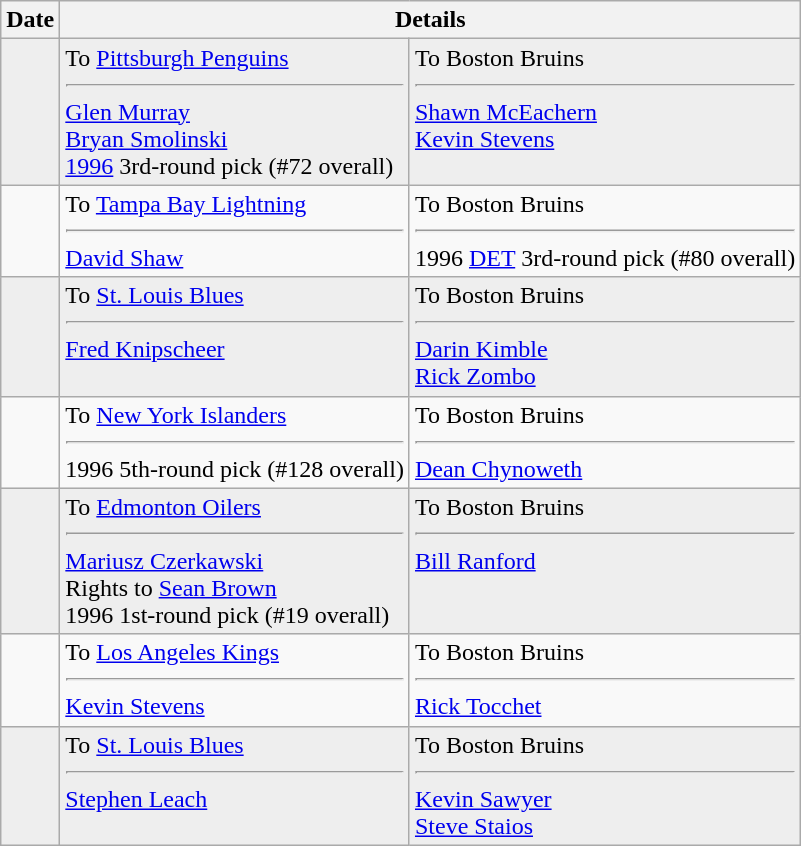<table class="wikitable">
<tr>
<th>Date</th>
<th colspan="2">Details</th>
</tr>
<tr style="background:#eee;">
<td></td>
<td valign="top">To <a href='#'>Pittsburgh Penguins</a><hr><a href='#'>Glen Murray</a><br><a href='#'>Bryan Smolinski</a><br><a href='#'>1996</a> 3rd-round pick (#72 overall)</td>
<td valign="top">To Boston Bruins<hr><a href='#'>Shawn McEachern</a><br><a href='#'>Kevin Stevens</a></td>
</tr>
<tr>
<td></td>
<td valign="top">To <a href='#'>Tampa Bay Lightning</a><hr><a href='#'>David Shaw</a></td>
<td valign="top">To Boston Bruins<hr>1996 <a href='#'>DET</a> 3rd-round pick (#80 overall)</td>
</tr>
<tr style="background:#eee;">
<td></td>
<td valign="top">To <a href='#'>St. Louis Blues</a><hr><a href='#'>Fred Knipscheer</a></td>
<td valign="top">To Boston Bruins<hr><a href='#'>Darin Kimble</a><br><a href='#'>Rick Zombo</a></td>
</tr>
<tr>
<td></td>
<td valign="top">To <a href='#'>New York Islanders</a><hr>1996 5th-round pick (#128 overall)</td>
<td valign="top">To Boston Bruins<hr><a href='#'>Dean Chynoweth</a></td>
</tr>
<tr style="background:#eee;">
<td></td>
<td valign="top">To <a href='#'>Edmonton Oilers</a><hr><a href='#'>Mariusz Czerkawski</a><br>Rights to <a href='#'>Sean Brown</a><br>1996 1st-round pick (#19 overall)</td>
<td valign="top">To Boston Bruins<hr><a href='#'>Bill Ranford</a></td>
</tr>
<tr>
<td></td>
<td valign="top">To <a href='#'>Los Angeles Kings</a><hr><a href='#'>Kevin Stevens</a></td>
<td valign="top">To Boston Bruins<hr><a href='#'>Rick Tocchet</a></td>
</tr>
<tr style="background:#eee;">
<td></td>
<td valign="top">To <a href='#'>St. Louis Blues</a><hr><a href='#'>Stephen Leach</a></td>
<td valign="top">To Boston Bruins<hr><a href='#'>Kevin Sawyer</a><br><a href='#'>Steve Staios</a></td>
</tr>
</table>
